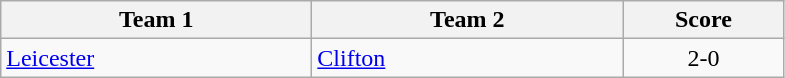<table class="wikitable" style="font-size: 100%">
<tr>
<th width=200>Team 1</th>
<th width=200>Team 2</th>
<th width=100>Score</th>
</tr>
<tr>
<td><a href='#'>Leicester</a></td>
<td><a href='#'>Clifton</a></td>
<td align=center>2-0</td>
</tr>
</table>
